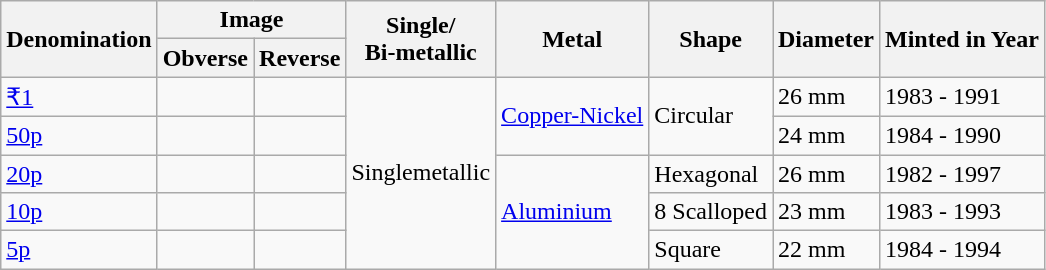<table class="wikitable">
<tr>
<th rowspan="2">Denomination</th>
<th colspan="2">Image</th>
<th rowspan="2">Single/<br>Bi-metallic</th>
<th rowspan="2">Metal</th>
<th rowspan="2">Shape</th>
<th rowspan="2">Diameter</th>
<th rowspan="2">Minted in Year</th>
</tr>
<tr>
<th>Obverse</th>
<th>Reverse</th>
</tr>
<tr>
<td><a href='#'>₹1</a></td>
<td></td>
<td></td>
<td rowspan="8">Singlemetallic</td>
<td rowspan="2"  ><a href='#'>Copper-Nickel</a></td>
<td rowspan="2">Circular</td>
<td>26 mm</td>
<td>1983 - 1991</td>
</tr>
<tr>
<td><a href='#'>50p</a></td>
<td></td>
<td></td>
<td>24 mm</td>
<td>1984 - 1990</td>
</tr>
<tr>
<td><a href='#'>20p</a></td>
<td></td>
<td></td>
<td rowspan="3"  ><a href='#'>Aluminium</a></td>
<td>Hexagonal</td>
<td>26 mm</td>
<td>1982 - 1997</td>
</tr>
<tr>
<td><a href='#'>10p</a></td>
<td></td>
<td></td>
<td>8 Scalloped</td>
<td>23 mm</td>
<td>1983 - 1993</td>
</tr>
<tr>
<td><a href='#'>5p</a></td>
<td></td>
<td></td>
<td>Square</td>
<td>22 mm</td>
<td>1984 - 1994</td>
</tr>
</table>
